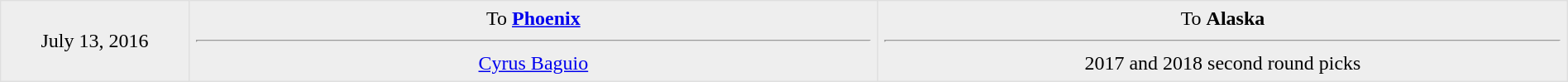<table border=1 style="border-collapse:collapse; text-align: center; width: 100%" bordercolor="#DFDFDF"  cellpadding="5">
<tr bgcolor="eeeeee">
<td rowspan=2>July 13, 2016<br></td>
<td style="width:44%" valign="top">To <strong><a href='#'>Phoenix</a></strong><hr><a href='#'>Cyrus Baguio</a></td>
<td style="width:44%" valign="top">To <strong>Alaska</strong><hr>2017 and 2018 second round picks</td>
</tr>
</table>
